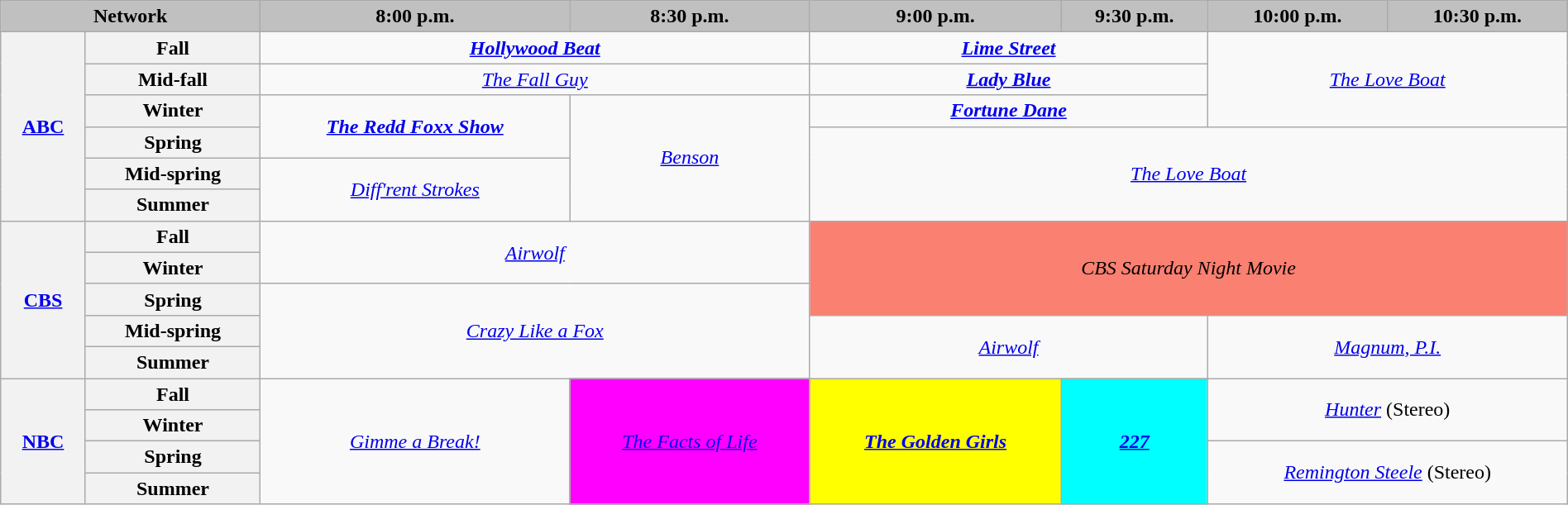<table class="wikitable" style="width:100%;margin-right:0;text-align:center">
<tr>
<th colspan="2" style="background-color:#C0C0C0;text-align:center;width">Network</th>
<th style="background-color:#C0C0C0;text-align:center">8:00 p.m.</th>
<th style="background-color:#C0C0C0;text-align:center">8:30 p.m.</th>
<th style="background-color:#C0C0C0;text-align:center">9:00 p.m.</th>
<th style="background-color:#C0C0C0;text-align:center">9:30 p.m.</th>
<th style="background-color:#C0C0C0;text-align:center">10:00 p.m.</th>
<th style="background-color:#C0C0C0;text-align:center">10:30 p.m.</th>
</tr>
<tr>
<th rowspan="6"><a href='#'>ABC</a></th>
<th>Fall</th>
<td colspan="2"><strong><em><a href='#'>Hollywood Beat</a></em></strong></td>
<td colspan="2"><strong><em><a href='#'>Lime Street</a></em></strong></td>
<td rowspan="3" colspan="2"><em><a href='#'>The Love Boat</a></em></td>
</tr>
<tr>
<th>Mid-fall</th>
<td colspan="2"><em><a href='#'>The Fall Guy</a></em></td>
<td colspan="2"><strong><em><a href='#'>Lady Blue</a></em></strong></td>
</tr>
<tr>
<th>Winter</th>
<td rowspan="2"><strong><em><a href='#'>The Redd Foxx Show</a></em></strong></td>
<td rowspan="4"><em><a href='#'>Benson</a></em></td>
<td colspan="2"><strong><em><a href='#'>Fortune Dane</a></em></strong></td>
</tr>
<tr>
<th>Spring</th>
<td rowspan="3" colspan="4"><em><a href='#'>The Love Boat</a></em></td>
</tr>
<tr>
<th>Mid-spring</th>
<td rowspan="2"><em><a href='#'>Diff'rent Strokes</a></em></td>
</tr>
<tr>
<th>Summer</th>
</tr>
<tr>
<th rowspan="5"><a href='#'>CBS</a></th>
<th>Fall</th>
<td rowspan="2" colspan="2"><em><a href='#'>Airwolf</a></em></td>
<td rowspan="3" colspan="4" style="background:#FA8072;"><em>CBS Saturday Night Movie</em></td>
</tr>
<tr>
<th>Winter</th>
</tr>
<tr>
<th>Spring</th>
<td rowspan="3" colspan="2"><em><a href='#'>Crazy Like a Fox</a></em></td>
</tr>
<tr>
<th>Mid-spring</th>
<td rowspan="2" colspan="2"><em><a href='#'>Airwolf</a></em></td>
<td rowspan="2" colspan="2"><em><a href='#'>Magnum, P.I.</a></em></td>
</tr>
<tr>
<th>Summer</th>
</tr>
<tr>
<th rowspan="4"><a href='#'>NBC</a></th>
<th>Fall</th>
<td rowspan="4"><em><a href='#'>Gimme a Break!</a></em></td>
<td rowspan="4" style="background:#FF00FF;"><em><a href='#'>The Facts of Life</a></em> </td>
<td rowspan="4" style="background:#FFFF00;"><strong><em><a href='#'>The Golden Girls</a></em></strong> </td>
<td rowspan="4" style="background:#00FFFF;"><strong><em><a href='#'>227</a></em></strong> </td>
<td colspan="2" rowspan="2"><em><a href='#'>Hunter</a></em> (Stereo)</td>
</tr>
<tr>
<th>Winter</th>
</tr>
<tr>
<th>Spring</th>
<td colspan="2" rowspan="2"><em><a href='#'>Remington Steele</a></em> (Stereo)</td>
</tr>
<tr>
<th>Summer</th>
</tr>
</table>
